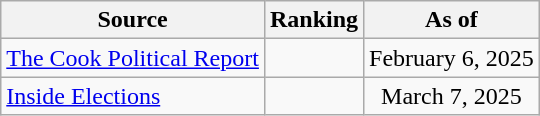<table class="wikitable" style="text-align:center">
<tr>
<th>Source</th>
<th>Ranking</th>
<th>As of</th>
</tr>
<tr>
<td align=left><a href='#'>The Cook Political Report</a></td>
<td></td>
<td>February 6, 2025</td>
</tr>
<tr>
<td align=left><a href='#'>Inside Elections</a></td>
<td></td>
<td>March 7, 2025</td>
</tr>
</table>
